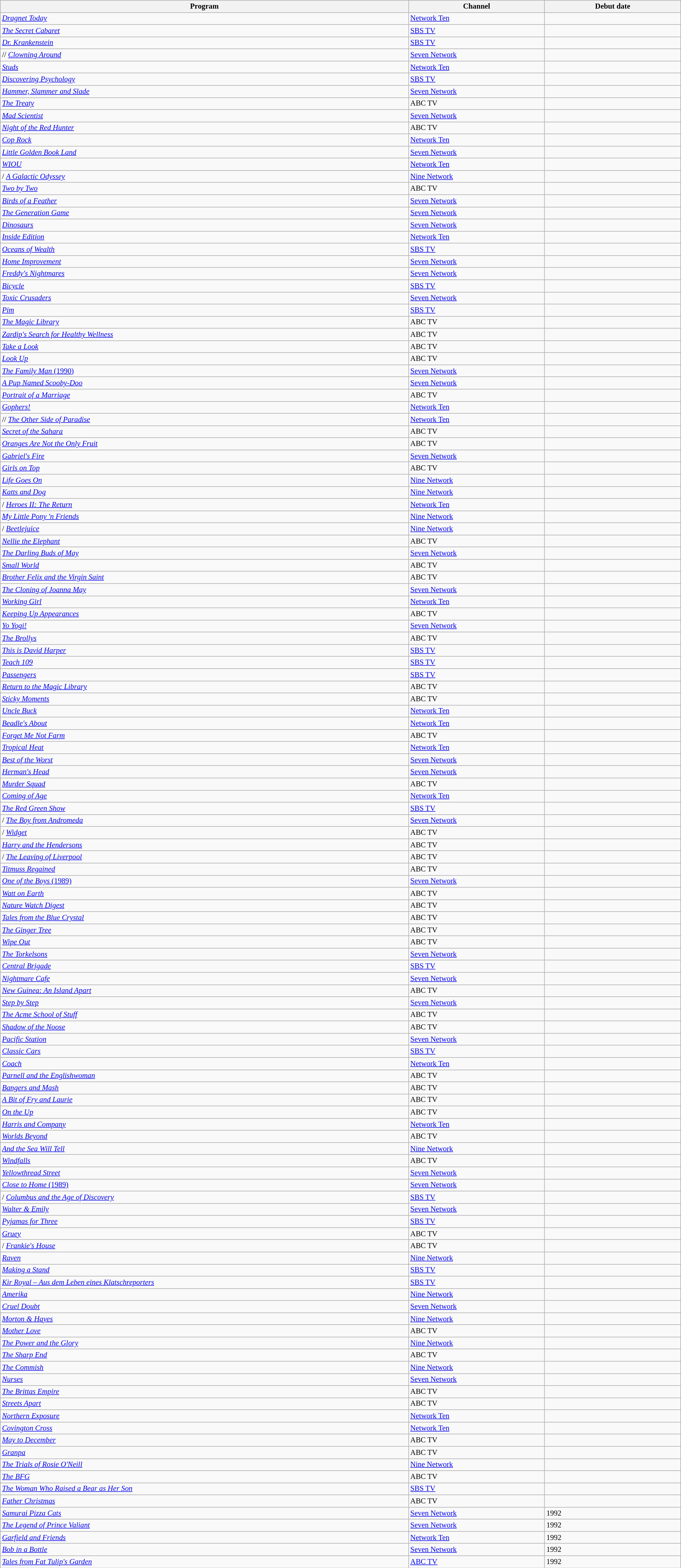<table class="wikitable sortable" width="100%" style="font-size:87%;">
<tr bgcolor="#efefef">
<th width=60%>Program</th>
<th width=20%>Channel</th>
<th width=20%>Debut date</th>
</tr>
<tr>
<td> <em><a href='#'>Dragnet Today</a></em></td>
<td><a href='#'>Network Ten</a></td>
<td></td>
</tr>
<tr>
<td> <em><a href='#'>The Secret Cabaret</a></em></td>
<td><a href='#'>SBS TV</a></td>
<td></td>
</tr>
<tr>
<td> <em><a href='#'>Dr. Krankenstein</a></em></td>
<td><a href='#'>SBS TV</a></td>
<td></td>
</tr>
<tr>
<td>// <em><a href='#'>Clowning Around</a></em></td>
<td><a href='#'>Seven Network</a></td>
<td></td>
</tr>
<tr>
<td> <em><a href='#'>Studs</a></em></td>
<td><a href='#'>Network Ten</a></td>
<td></td>
</tr>
<tr>
<td> <em><a href='#'>Discovering Psychology</a></em></td>
<td><a href='#'>SBS TV</a></td>
<td></td>
</tr>
<tr>
<td> <em><a href='#'>Hammer, Slammer and Slade</a></em></td>
<td><a href='#'>Seven Network</a></td>
<td></td>
</tr>
<tr>
<td> <em><a href='#'>The Treaty</a></em></td>
<td>ABC TV</td>
<td></td>
</tr>
<tr>
<td> <em><a href='#'>Mad Scientist</a></em></td>
<td><a href='#'>Seven Network</a></td>
<td></td>
</tr>
<tr>
<td> <em><a href='#'>Night of the Red Hunter</a></em></td>
<td>ABC TV</td>
<td></td>
</tr>
<tr>
<td> <em><a href='#'>Cop Rock</a></em></td>
<td><a href='#'>Network Ten</a></td>
<td></td>
</tr>
<tr>
<td> <em><a href='#'>Little Golden Book Land</a></em></td>
<td><a href='#'>Seven Network</a></td>
<td></td>
</tr>
<tr>
<td> <em><a href='#'>WIOU</a></em></td>
<td><a href='#'>Network Ten</a></td>
<td></td>
</tr>
<tr>
<td>/ <em><a href='#'>A Galactic Odyssey</a></em></td>
<td><a href='#'>Nine Network</a></td>
<td></td>
</tr>
<tr>
<td> <em><a href='#'>Two by Two</a></em></td>
<td>ABC TV</td>
<td></td>
</tr>
<tr>
<td> <em><a href='#'>Birds of a Feather</a></em></td>
<td><a href='#'>Seven Network</a></td>
<td></td>
</tr>
<tr>
<td> <em><a href='#'>The Generation Game</a></em></td>
<td><a href='#'>Seven Network</a></td>
<td></td>
</tr>
<tr>
<td> <em><a href='#'>Dinosaurs</a></em></td>
<td><a href='#'>Seven Network</a></td>
<td></td>
</tr>
<tr>
<td> <em><a href='#'>Inside Edition</a></em></td>
<td><a href='#'>Network Ten</a></td>
<td></td>
</tr>
<tr>
<td> <em><a href='#'>Oceans of Wealth</a></em></td>
<td><a href='#'>SBS TV</a></td>
<td></td>
</tr>
<tr>
<td> <em><a href='#'>Home Improvement</a></em></td>
<td><a href='#'>Seven Network</a></td>
<td></td>
</tr>
<tr>
<td> <em><a href='#'>Freddy's Nightmares</a></em></td>
<td><a href='#'>Seven Network</a></td>
<td></td>
</tr>
<tr>
<td> <em><a href='#'>Bicycle</a></em></td>
<td><a href='#'>SBS TV</a></td>
<td></td>
</tr>
<tr>
<td> <em><a href='#'>Toxic Crusaders</a></em></td>
<td><a href='#'>Seven Network</a></td>
<td></td>
</tr>
<tr>
<td> <em><a href='#'>Pim</a></em></td>
<td><a href='#'>SBS TV</a></td>
<td></td>
</tr>
<tr>
<td> <em><a href='#'>The Magic Library</a></em></td>
<td>ABC TV</td>
<td></td>
</tr>
<tr>
<td> <em><a href='#'>Zardip's Search for Healthy Wellness</a></em></td>
<td>ABC TV</td>
<td></td>
</tr>
<tr>
<td> <em><a href='#'>Take a Look</a></em></td>
<td>ABC TV</td>
<td></td>
</tr>
<tr>
<td> <em><a href='#'>Look Up</a></em></td>
<td>ABC TV</td>
<td></td>
</tr>
<tr>
<td> <a href='#'><em>The Family Man</em> (1990)</a></td>
<td><a href='#'>Seven Network</a></td>
<td></td>
</tr>
<tr>
<td> <em><a href='#'>A Pup Named Scooby-Doo</a></em></td>
<td><a href='#'>Seven Network</a></td>
<td></td>
</tr>
<tr>
<td> <em><a href='#'>Portrait of a Marriage</a></em></td>
<td>ABC TV</td>
<td></td>
</tr>
<tr>
<td> <em><a href='#'>Gophers!</a></em></td>
<td><a href='#'>Network Ten</a></td>
<td></td>
</tr>
<tr>
<td>// <em><a href='#'>The Other Side of Paradise</a></em></td>
<td><a href='#'>Network Ten</a></td>
<td></td>
</tr>
<tr>
<td> <em><a href='#'>Secret of the Sahara</a></em></td>
<td>ABC TV</td>
<td></td>
</tr>
<tr>
<td> <em><a href='#'>Oranges Are Not the Only Fruit</a></em></td>
<td>ABC TV</td>
<td></td>
</tr>
<tr>
<td> <em><a href='#'>Gabriel's Fire</a></em></td>
<td><a href='#'>Seven Network</a></td>
<td></td>
</tr>
<tr>
<td> <em><a href='#'>Girls on Top</a></em></td>
<td>ABC TV</td>
<td></td>
</tr>
<tr>
<td> <em><a href='#'>Life Goes On</a></em></td>
<td><a href='#'>Nine Network</a></td>
<td></td>
</tr>
<tr>
<td> <em><a href='#'>Katts and Dog</a></em></td>
<td><a href='#'>Nine Network</a></td>
<td></td>
</tr>
<tr>
<td>/ <em><a href='#'>Heroes II: The Return</a></em></td>
<td><a href='#'>Network Ten</a></td>
<td></td>
</tr>
<tr>
<td> <em><a href='#'>My Little Pony 'n Friends</a></em></td>
<td><a href='#'>Nine Network</a></td>
<td></td>
</tr>
<tr>
<td>/ <em><a href='#'>Beetlejuice</a></em></td>
<td><a href='#'>Nine Network</a></td>
<td></td>
</tr>
<tr>
<td> <em><a href='#'>Nellie the Elephant</a></em></td>
<td>ABC TV</td>
<td></td>
</tr>
<tr>
<td> <em><a href='#'>The Darling Buds of May</a></em></td>
<td><a href='#'>Seven Network</a></td>
<td></td>
</tr>
<tr>
<td> <em><a href='#'>Small World</a></em></td>
<td>ABC TV</td>
<td></td>
</tr>
<tr>
<td> <em><a href='#'>Brother Felix and the Virgin Saint</a></em></td>
<td>ABC TV</td>
<td></td>
</tr>
<tr>
<td> <em><a href='#'>The Cloning of Joanna May</a></em></td>
<td><a href='#'>Seven Network</a></td>
<td></td>
</tr>
<tr>
<td> <em><a href='#'>Working Girl</a></em></td>
<td><a href='#'>Network Ten</a></td>
<td></td>
</tr>
<tr>
<td> <em><a href='#'>Keeping Up Appearances</a></em></td>
<td>ABC TV</td>
<td></td>
</tr>
<tr>
<td> <em><a href='#'>Yo Yogi!</a></em></td>
<td><a href='#'>Seven Network</a></td>
<td></td>
</tr>
<tr>
<td> <em><a href='#'>The Brollys</a></em></td>
<td>ABC TV</td>
<td></td>
</tr>
<tr>
<td> <em><a href='#'>This is David Harper</a></em></td>
<td><a href='#'>SBS TV</a></td>
<td></td>
</tr>
<tr>
<td> <em><a href='#'>Teach 109</a></em></td>
<td><a href='#'>SBS TV</a></td>
<td></td>
</tr>
<tr>
<td> <em><a href='#'>Passengers</a></em></td>
<td><a href='#'>SBS TV</a></td>
<td></td>
</tr>
<tr>
<td> <em><a href='#'>Return to the Magic Library</a></em></td>
<td>ABC TV</td>
<td></td>
</tr>
<tr>
<td> <em><a href='#'>Sticky Moments</a></em></td>
<td>ABC TV</td>
<td></td>
</tr>
<tr>
<td> <em><a href='#'>Uncle Buck</a></em></td>
<td><a href='#'>Network Ten</a></td>
<td></td>
</tr>
<tr>
<td> <em><a href='#'>Beadle's About</a></em></td>
<td><a href='#'>Network Ten</a></td>
<td></td>
</tr>
<tr>
<td> <em><a href='#'>Forget Me Not Farm</a></em></td>
<td>ABC TV</td>
<td></td>
</tr>
<tr>
<td> <em><a href='#'>Tropical Heat</a></em></td>
<td><a href='#'>Network Ten</a></td>
<td></td>
</tr>
<tr>
<td> <em><a href='#'>Best of the Worst</a></em></td>
<td><a href='#'>Seven Network</a></td>
<td></td>
</tr>
<tr>
<td> <em><a href='#'>Herman's Head</a></em></td>
<td><a href='#'>Seven Network</a></td>
<td></td>
</tr>
<tr>
<td> <em><a href='#'>Murder Squad</a></em></td>
<td>ABC TV</td>
<td></td>
</tr>
<tr>
<td> <em><a href='#'>Coming of Age</a></em></td>
<td><a href='#'>Network Ten</a></td>
<td></td>
</tr>
<tr>
<td> <em><a href='#'>The Red Green Show</a></em></td>
<td><a href='#'>SBS TV</a></td>
<td></td>
</tr>
<tr>
<td>/ <em><a href='#'>The Boy from Andromeda</a></em></td>
<td><a href='#'>Seven Network</a></td>
<td></td>
</tr>
<tr>
<td>/ <em><a href='#'>Widget</a></em></td>
<td>ABC TV</td>
<td></td>
</tr>
<tr>
<td> <em><a href='#'>Harry and the Hendersons</a></em></td>
<td>ABC TV</td>
<td></td>
</tr>
<tr>
<td>/ <em><a href='#'>The Leaving of Liverpool</a></em></td>
<td>ABC TV</td>
<td></td>
</tr>
<tr>
<td> <em><a href='#'>Titmuss Regained</a></em></td>
<td>ABC TV</td>
<td></td>
</tr>
<tr>
<td> <a href='#'><em>One of the Boys</em> (1989)</a></td>
<td><a href='#'>Seven Network</a></td>
<td></td>
</tr>
<tr>
<td> <em><a href='#'>Watt on Earth</a></em></td>
<td>ABC TV</td>
<td></td>
</tr>
<tr>
<td> <em><a href='#'>Nature Watch Digest</a></em></td>
<td>ABC TV</td>
<td></td>
</tr>
<tr>
<td> <em><a href='#'>Tales from the Blue Crystal</a></em></td>
<td>ABC TV</td>
<td></td>
</tr>
<tr>
<td> <em><a href='#'>The Ginger Tree</a></em></td>
<td>ABC TV</td>
<td></td>
</tr>
<tr>
<td> <em><a href='#'>Wipe Out</a></em></td>
<td>ABC TV</td>
<td></td>
</tr>
<tr>
<td> <em><a href='#'>The Torkelsons</a></em></td>
<td><a href='#'>Seven Network</a></td>
<td></td>
</tr>
<tr>
<td> <em><a href='#'>Central Brigade</a></em></td>
<td><a href='#'>SBS TV</a></td>
<td></td>
</tr>
<tr>
<td> <em><a href='#'>Nightmare Cafe</a></em></td>
<td><a href='#'>Seven Network</a></td>
<td></td>
</tr>
<tr>
<td> <em><a href='#'>New Guinea: An Island Apart</a></em></td>
<td>ABC TV</td>
<td></td>
</tr>
<tr>
<td> <em><a href='#'>Step by Step</a></em></td>
<td><a href='#'>Seven Network</a></td>
<td></td>
</tr>
<tr>
<td> <em><a href='#'>The Acme School of Stuff</a></em></td>
<td>ABC TV</td>
<td></td>
</tr>
<tr>
<td> <em><a href='#'>Shadow of the Noose</a></em></td>
<td>ABC TV</td>
<td></td>
</tr>
<tr>
<td> <em><a href='#'>Pacific Station</a></em></td>
<td><a href='#'>Seven Network</a></td>
<td></td>
</tr>
<tr>
<td> <em><a href='#'>Classic Cars</a></em></td>
<td><a href='#'>SBS TV</a></td>
<td></td>
</tr>
<tr>
<td> <em><a href='#'>Coach</a></em></td>
<td><a href='#'>Network Ten</a></td>
<td></td>
</tr>
<tr>
<td> <em><a href='#'>Parnell and the Englishwoman</a></em></td>
<td>ABC TV</td>
<td></td>
</tr>
<tr>
<td> <em><a href='#'>Bangers and Mash</a></em></td>
<td>ABC TV</td>
<td></td>
</tr>
<tr>
<td> <em><a href='#'>A Bit of Fry and Laurie</a></em></td>
<td>ABC TV</td>
<td></td>
</tr>
<tr>
<td> <em><a href='#'>On the Up</a></em></td>
<td>ABC TV</td>
<td></td>
</tr>
<tr>
<td> <em><a href='#'>Harris and Company</a></em></td>
<td><a href='#'>Network Ten</a></td>
<td></td>
</tr>
<tr>
<td> <em><a href='#'>Worlds Beyond</a></em></td>
<td>ABC TV</td>
<td></td>
</tr>
<tr>
<td> <em><a href='#'>And the Sea Will Tell</a></em></td>
<td><a href='#'>Nine Network</a></td>
<td></td>
</tr>
<tr>
<td> <em><a href='#'>Windfalls</a></em></td>
<td>ABC TV</td>
<td></td>
</tr>
<tr>
<td> <em><a href='#'>Yellowthread Street</a></em></td>
<td><a href='#'>Seven Network</a></td>
<td></td>
</tr>
<tr>
<td> <a href='#'><em>Close to Home</em> (1989)</a></td>
<td><a href='#'>Seven Network</a></td>
<td></td>
</tr>
<tr>
<td>/ <em><a href='#'>Columbus and the Age of Discovery</a></em></td>
<td><a href='#'>SBS TV</a></td>
<td></td>
</tr>
<tr>
<td> <em><a href='#'>Walter & Emily</a></em></td>
<td><a href='#'>Seven Network</a></td>
<td></td>
</tr>
<tr>
<td> <em><a href='#'>Pyjamas for Three</a></em></td>
<td><a href='#'>SBS TV</a></td>
<td></td>
</tr>
<tr>
<td> <em><a href='#'>Gruey</a></em></td>
<td>ABC TV</td>
<td></td>
</tr>
<tr>
<td>/ <em><a href='#'>Frankie's House</a></em></td>
<td>ABC TV</td>
<td></td>
</tr>
<tr>
<td> <em><a href='#'>Raven</a></em></td>
<td><a href='#'>Nine Network</a></td>
<td></td>
</tr>
<tr>
<td> <em><a href='#'>Making a Stand</a></em></td>
<td><a href='#'>SBS TV</a></td>
<td></td>
</tr>
<tr>
<td> <em><a href='#'>Kir Royal – Aus dem Leben eines Klatschreporters</a></em></td>
<td><a href='#'>SBS TV</a></td>
<td></td>
</tr>
<tr>
<td> <em><a href='#'>Amerika</a></em></td>
<td><a href='#'>Nine Network</a></td>
<td></td>
</tr>
<tr>
<td> <em><a href='#'>Cruel Doubt</a></em></td>
<td><a href='#'>Seven Network</a></td>
<td></td>
</tr>
<tr>
<td> <em><a href='#'>Morton & Hayes</a></em></td>
<td><a href='#'>Nine Network</a></td>
<td></td>
</tr>
<tr>
<td> <em><a href='#'>Mother Love</a></em></td>
<td>ABC TV</td>
<td></td>
</tr>
<tr>
<td> <em><a href='#'>The Power and the Glory</a></em></td>
<td><a href='#'>Nine Network</a></td>
<td></td>
</tr>
<tr>
<td> <em><a href='#'>The Sharp End</a></em></td>
<td>ABC TV</td>
<td></td>
</tr>
<tr>
<td> <em><a href='#'>The Commish</a></em></td>
<td><a href='#'>Nine Network</a></td>
<td></td>
</tr>
<tr>
<td> <em><a href='#'>Nurses</a></em></td>
<td><a href='#'>Seven Network</a></td>
<td></td>
</tr>
<tr>
<td> <em><a href='#'>The Brittas Empire</a></em></td>
<td>ABC TV</td>
<td></td>
</tr>
<tr>
<td> <em><a href='#'>Streets Apart</a></em></td>
<td>ABC TV</td>
<td></td>
</tr>
<tr>
<td> <em><a href='#'>Northern Exposure</a></em></td>
<td><a href='#'>Network Ten</a></td>
<td></td>
</tr>
<tr>
<td> <em><a href='#'>Covington Cross</a></em></td>
<td><a href='#'>Network Ten</a></td>
<td></td>
</tr>
<tr>
<td> <em><a href='#'>May to December</a></em></td>
<td>ABC TV</td>
<td></td>
</tr>
<tr>
<td> <em><a href='#'>Granpa</a></em></td>
<td>ABC TV</td>
<td></td>
</tr>
<tr>
<td> <em><a href='#'>The Trials of Rosie O'Neill</a></em></td>
<td><a href='#'>Nine Network</a></td>
<td></td>
</tr>
<tr>
<td> <em><a href='#'>The BFG</a></em></td>
<td>ABC TV</td>
<td></td>
</tr>
<tr>
<td> <em><a href='#'>The Woman Who Raised a Bear as Her Son</a></em></td>
<td><a href='#'>SBS TV</a></td>
<td></td>
</tr>
<tr>
<td> <em><a href='#'>Father Christmas</a></em></td>
<td>ABC TV</td>
<td></td>
</tr>
<tr>
<td> <em><a href='#'>Samurai Pizza Cats</a></em></td>
<td><a href='#'>Seven Network</a></td>
<td>1992</td>
</tr>
<tr>
<td> <em><a href='#'>The Legend of Prince Valiant</a></em></td>
<td><a href='#'>Seven Network</a></td>
<td>1992</td>
</tr>
<tr>
<td> <em><a href='#'>Garfield and Friends</a></em></td>
<td><a href='#'>Network Ten</a></td>
<td>1992</td>
</tr>
<tr>
<td> <em><a href='#'>Bob in a Bottle</a></em></td>
<td><a href='#'>Seven Network</a></td>
<td>1992</td>
</tr>
<tr>
<td> <em><a href='#'>Tales from Fat Tulip's Garden</a></em></td>
<td><a href='#'>ABC TV</a></td>
<td>1992</td>
</tr>
</table>
